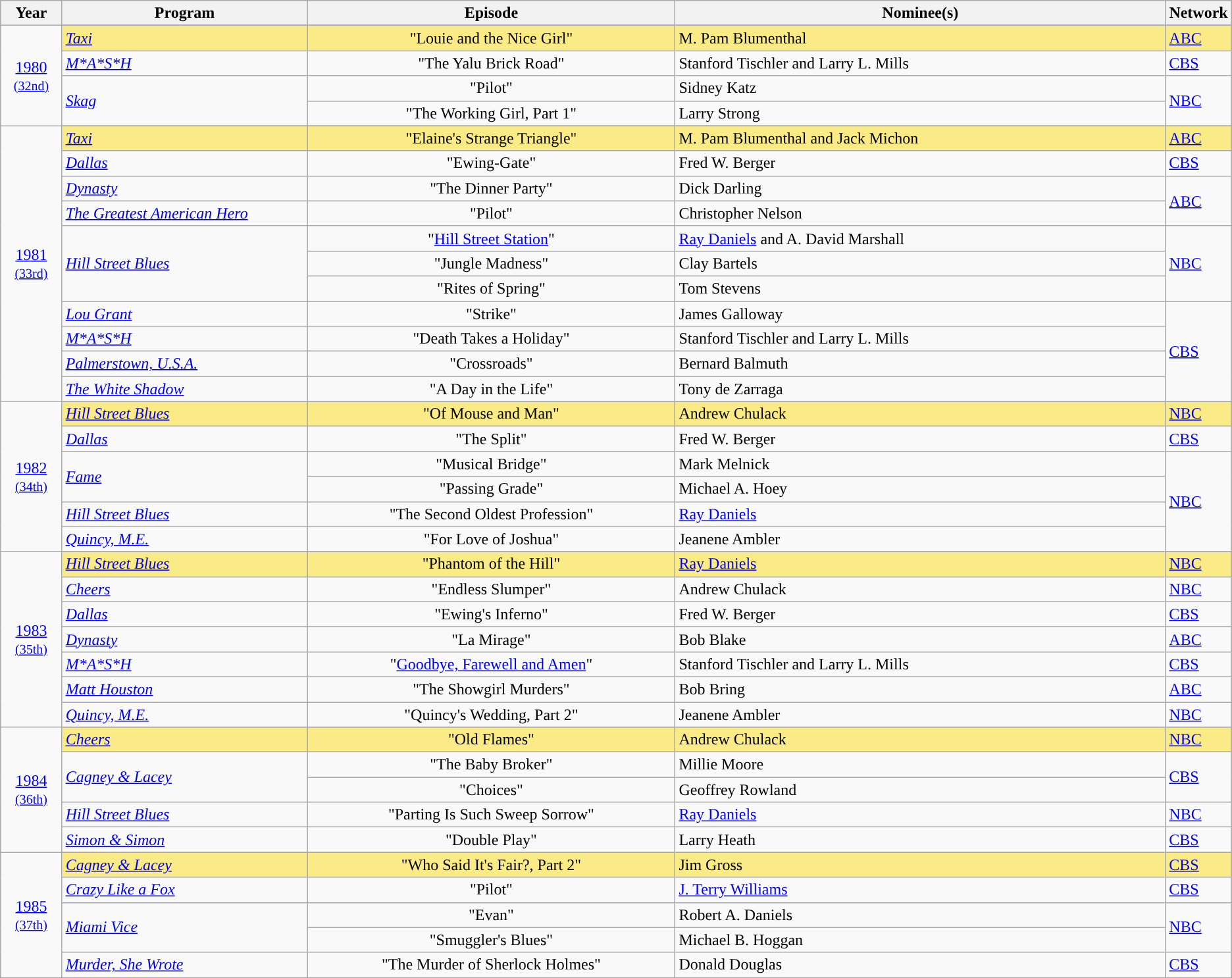<table class="wikitable">
<tr>
<th width="5%">Year</th>
<th width="20%">Program</th>
<th width="30%">Episode</th>
<th width="40%">Nominee(s)</th>
<th width="5%">Network</th>
</tr>
<tr>
<td rowspan=5 style="text-align:center;"><a href='#'>1980</a><br><small><a href='#'>(32nd)</a></small><br></td>
</tr>
<tr style="background:#FAEB86;">
<td><em><a href='#'>Taxi</a></em></td>
<td align=center>"Louie and the Nice Girl"</td>
<td>M. Pam Blumenthal</td>
<td><a href='#'>ABC</a></td>
</tr>
<tr>
<td><em><a href='#'>M*A*S*H</a></em></td>
<td align=center>"The Yalu Brick Road"</td>
<td>Stanford Tischler and Larry L. Mills</td>
<td><a href='#'>CBS</a></td>
</tr>
<tr>
<td rowspan=2><em><a href='#'>Skag</a></em></td>
<td align=center>"Pilot"</td>
<td>Sidney Katz</td>
<td rowspan=2><a href='#'>NBC</a></td>
</tr>
<tr>
<td align=center>"The Working Girl, Part 1"</td>
<td>Larry Strong</td>
</tr>
<tr>
<td rowspan=12 style="text-align:center;"><a href='#'>1981</a><br><small><a href='#'>(33rd)</a></small><br></td>
</tr>
<tr style="background:#FAEB86;">
<td><em><a href='#'>Taxi</a></em></td>
<td align=center>"Elaine's Strange Triangle"</td>
<td>M. Pam Blumenthal and Jack Michon</td>
<td><a href='#'>ABC</a></td>
</tr>
<tr>
<td><em><a href='#'>Dallas</a></em></td>
<td align=center>"Ewing-Gate"</td>
<td>Fred W. Berger</td>
<td><a href='#'>CBS</a></td>
</tr>
<tr>
<td><em><a href='#'>Dynasty</a></em></td>
<td align=center>"The Dinner Party"</td>
<td>Dick Darling</td>
<td rowspan=2><a href='#'>ABC</a></td>
</tr>
<tr>
<td><em><a href='#'>The Greatest American Hero</a></em></td>
<td align=center>"Pilot"</td>
<td>Christopher Nelson</td>
</tr>
<tr>
<td rowspan=3><em><a href='#'>Hill Street Blues</a></em></td>
<td align=center>"<a href='#'>Hill Street Station</a>"</td>
<td><a href='#'>Ray Daniels</a> and A. David Marshall</td>
<td rowspan=3><a href='#'>NBC</a></td>
</tr>
<tr>
<td align=center>"Jungle Madness"</td>
<td>Clay Bartels</td>
</tr>
<tr>
<td align=center>"Rites of Spring"</td>
<td>Tom Stevens</td>
</tr>
<tr>
<td><em><a href='#'>Lou Grant</a></em></td>
<td align=center>"Strike"</td>
<td>James Galloway</td>
<td rowspan=4><a href='#'>CBS</a></td>
</tr>
<tr>
<td><em><a href='#'>M*A*S*H</a></em></td>
<td align=center>"Death Takes a Holiday"</td>
<td>Stanford Tischler and Larry L. Mills</td>
</tr>
<tr>
<td><em><a href='#'>Palmerstown, U.S.A.</a></em></td>
<td align=center>"Crossroads"</td>
<td>Bernard Balmuth</td>
</tr>
<tr>
<td><em><a href='#'>The White Shadow</a></em></td>
<td align=center>"A Day in the Life"</td>
<td>Tony de Zarraga</td>
</tr>
<tr>
<td rowspan=7 style="text-align:center;"><a href='#'>1982</a><br><small><a href='#'>(34th)</a></small><br></td>
</tr>
<tr style="background:#FAEB86;">
<td><em><a href='#'>Hill Street Blues</a></em></td>
<td align=center>"Of Mouse and Man"</td>
<td>Andrew Chulack</td>
<td><a href='#'>NBC</a></td>
</tr>
<tr>
<td><em><a href='#'>Dallas</a></em></td>
<td align=center>"The Split"</td>
<td>Fred W. Berger</td>
<td><a href='#'>CBS</a></td>
</tr>
<tr>
<td rowspan=2><em><a href='#'>Fame</a></em></td>
<td align=center>"Musical Bridge"</td>
<td>Mark Melnick</td>
<td rowspan=4><a href='#'>NBC</a></td>
</tr>
<tr>
<td align=center>"Passing Grade"</td>
<td>Michael A. Hoey</td>
</tr>
<tr>
<td><em><a href='#'>Hill Street Blues</a></em></td>
<td align=center>"The Second Oldest Profession"</td>
<td><a href='#'>Ray Daniels</a></td>
</tr>
<tr>
<td><em><a href='#'>Quincy, M.E.</a></em></td>
<td align=center>"For Love of Joshua"</td>
<td>Jeanene Ambler</td>
</tr>
<tr>
<td rowspan=8 style="text-align:center;"><a href='#'>1983</a><br><small><a href='#'>(35th)</a></small><br></td>
</tr>
<tr style="background:#FAEB86;">
<td><em><a href='#'>Hill Street Blues</a></em></td>
<td align=center>"Phantom of the Hill"</td>
<td><a href='#'>Ray Daniels</a></td>
<td><a href='#'>NBC</a></td>
</tr>
<tr>
<td><em><a href='#'>Cheers</a></em></td>
<td align=center>"Endless Slumper"</td>
<td>Andrew Chulack</td>
<td><a href='#'>NBC</a></td>
</tr>
<tr>
<td><em><a href='#'>Dallas</a></em></td>
<td align=center>"Ewing's Inferno"</td>
<td>Fred W. Berger</td>
<td><a href='#'>CBS</a></td>
</tr>
<tr>
<td><em><a href='#'>Dynasty</a></em></td>
<td align=center>"La Mirage"</td>
<td>Bob Blake</td>
<td><a href='#'>ABC</a></td>
</tr>
<tr>
<td><em><a href='#'>M*A*S*H</a></em></td>
<td align=center>"<a href='#'>Goodbye, Farewell and Amen</a>"</td>
<td>Stanford Tischler and Larry L. Mills</td>
<td><a href='#'>CBS</a></td>
</tr>
<tr>
<td><em><a href='#'>Matt Houston</a></em></td>
<td align=center>"The Showgirl Murders"</td>
<td>Bob Bring</td>
<td><a href='#'>ABC</a></td>
</tr>
<tr>
<td><em><a href='#'>Quincy, M.E.</a></em></td>
<td align=center>"Quincy's Wedding, Part 2"</td>
<td>Jeanene Ambler</td>
<td><a href='#'>NBC</a></td>
</tr>
<tr>
<td rowspan=6 style="text-align:center;"><a href='#'>1984</a><br><small><a href='#'>(36th)</a></small><br></td>
</tr>
<tr style="background:#FAEB86;">
<td><em><a href='#'>Cheers</a></em></td>
<td align=center>"Old Flames"</td>
<td>Andrew Chulack</td>
<td><a href='#'>NBC</a></td>
</tr>
<tr>
<td rowspan=2><em><a href='#'>Cagney & Lacey</a></em></td>
<td align=center>"The Baby Broker"</td>
<td>Millie Moore</td>
<td rowspan=2><a href='#'>CBS</a></td>
</tr>
<tr>
<td align=center>"Choices"</td>
<td>Geoffrey Rowland</td>
</tr>
<tr>
<td><em><a href='#'>Hill Street Blues</a></em></td>
<td align=center>"Parting Is Such Sweep Sorrow"</td>
<td><a href='#'>Ray Daniels</a></td>
<td><a href='#'>NBC</a></td>
</tr>
<tr>
<td><em><a href='#'>Simon & Simon</a></em></td>
<td align=center>"Double Play"</td>
<td>Larry Heath</td>
<td><a href='#'>CBS</a></td>
</tr>
<tr>
<td rowspan=6 style="text-align:center;"><a href='#'>1985</a><br><small><a href='#'>(37th)</a></small><br></td>
</tr>
<tr style="background:#FAEB86;">
<td><em><a href='#'>Cagney & Lacey</a></em></td>
<td align=center>"Who Said It's Fair?, Part 2"</td>
<td>Jim Gross</td>
<td><a href='#'>CBS</a></td>
</tr>
<tr>
<td><em><a href='#'>Crazy Like a Fox</a></em></td>
<td align=center>"Pilot"</td>
<td><a href='#'>J. Terry Williams</a></td>
<td><a href='#'>CBS</a></td>
</tr>
<tr>
<td rowspan=2><em><a href='#'>Miami Vice</a></em></td>
<td align=center>"Evan"</td>
<td>Robert A. Daniels</td>
<td rowspan=2><a href='#'>NBC</a></td>
</tr>
<tr>
<td align=center>"Smuggler's Blues"</td>
<td>Michael B. Hoggan</td>
</tr>
<tr>
<td><em><a href='#'>Murder, She Wrote</a></em></td>
<td align=center>"The Murder of Sherlock Holmes"</td>
<td>Donald Douglas</td>
<td><a href='#'>CBS</a></td>
</tr>
<tr>
</tr>
</table>
